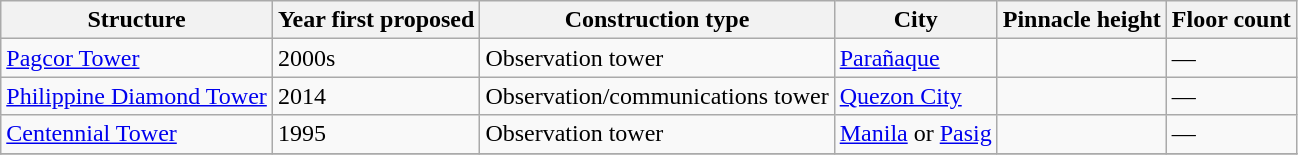<table class="wikitable sortable">
<tr>
<th>Structure</th>
<th>Year first proposed</th>
<th>Construction type</th>
<th>City</th>
<th>Pinnacle height</th>
<th>Floor count </th>
</tr>
<tr>
<td><a href='#'>Pagcor Tower</a></td>
<td>2000s</td>
<td>Observation tower</td>
<td><a href='#'>Parañaque</a></td>
<td></td>
<td>—</td>
</tr>
<tr>
<td><a href='#'>Philippine Diamond Tower</a></td>
<td>2014</td>
<td>Observation/communications tower</td>
<td><a href='#'>Quezon City</a></td>
<td></td>
<td>—</td>
</tr>
<tr>
<td><a href='#'>Centennial Tower</a></td>
<td>1995</td>
<td>Observation tower</td>
<td><a href='#'>Manila</a> or <a href='#'>Pasig</a></td>
<td></td>
<td>—</td>
</tr>
<tr>
</tr>
</table>
